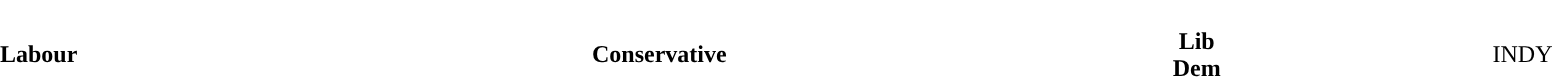<table style="width:100%; text-align:center;">
<tr style="color:white;">
<td style="background:"><strong>43</strong></td>
<td style="background:"><strong>19</strong></td>
<td style="background:"><strong>12</strong></td>
<td style="background:"><strong>1</strong></td>
</tr>
<tr>
<td><span><strong>Labour</strong></span></td>
<td><span><strong>Conservative</strong></span></td>
<td><span><strong>Lib<br>Dem</strong></span></td>
<td>INDY</td>
</tr>
</table>
